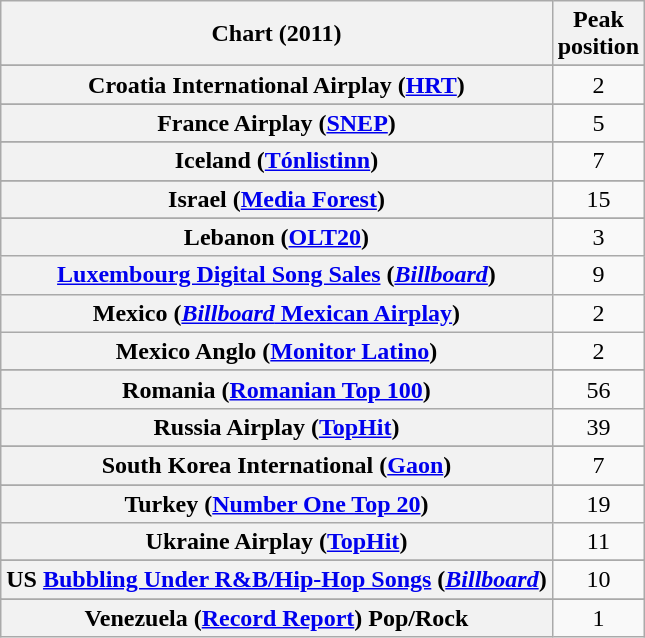<table class="wikitable sortable plainrowheaders" style="text-align:center">
<tr>
<th scope="col">Chart (2011)</th>
<th scope="col">Peak<br>position</th>
</tr>
<tr>
</tr>
<tr>
</tr>
<tr>
</tr>
<tr>
</tr>
<tr>
</tr>
<tr>
</tr>
<tr>
<th scope="row">Croatia International Airplay (<a href='#'>HRT</a>)</th>
<td style="text-align:center;">2</td>
</tr>
<tr>
</tr>
<tr>
</tr>
<tr>
</tr>
<tr>
</tr>
<tr>
</tr>
<tr>
<th scope="row">France Airplay (<a href='#'>SNEP</a>)</th>
<td style="text-align:center;">5</td>
</tr>
<tr>
</tr>
<tr>
</tr>
<tr>
<th scope="row">Iceland (<a href='#'>Tónlistinn</a>)</th>
<td style="text-align:center;">7</td>
</tr>
<tr>
</tr>
<tr>
<th scope="row">Israel (<a href='#'>Media Forest</a>)</th>
<td>15</td>
</tr>
<tr>
</tr>
<tr>
</tr>
<tr>
<th scope="row">Lebanon (<a href='#'>OLT20</a>)</th>
<td>3</td>
</tr>
<tr>
<th scope="row"><a href='#'>Luxembourg Digital Song Sales</a> (<em><a href='#'>Billboard</a></em>)</th>
<td>9</td>
</tr>
<tr>
<th scope="row">Mexico (<a href='#'><em>Billboard</em> Mexican Airplay</a>)</th>
<td>2</td>
</tr>
<tr>
<th scope="row">Mexico Anglo (<a href='#'>Monitor Latino</a>)</th>
<td>2</td>
</tr>
<tr>
</tr>
<tr>
</tr>
<tr>
</tr>
<tr>
</tr>
<tr>
<th scope="row">Romania (<a href='#'>Romanian Top 100</a>)</th>
<td>56</td>
</tr>
<tr>
<th scope="row">Russia Airplay (<a href='#'>TopHit</a>)</th>
<td>39</td>
</tr>
<tr>
</tr>
<tr>
</tr>
<tr>
<th scope="row">South Korea International (<a href='#'>Gaon</a>)</th>
<td>7</td>
</tr>
<tr>
</tr>
<tr>
</tr>
<tr>
</tr>
<tr>
<th scope="row">Turkey (<a href='#'>Number One Top 20</a>)</th>
<td align="center">19</td>
</tr>
<tr>
<th scope="row">Ukraine Airplay (<a href='#'>TopHit</a>)</th>
<td>11</td>
</tr>
<tr>
</tr>
<tr>
</tr>
<tr>
</tr>
<tr>
</tr>
<tr>
<th scope="row">US <a href='#'>Bubbling Under R&B/Hip-Hop Songs</a> (<em><a href='#'>Billboard</a></em>)</th>
<td>10</td>
</tr>
<tr>
</tr>
<tr>
</tr>
<tr>
</tr>
<tr>
</tr>
<tr>
<th scope="row">Venezuela (<a href='#'>Record Report</a>) Pop/Rock</th>
<td>1</td>
</tr>
</table>
